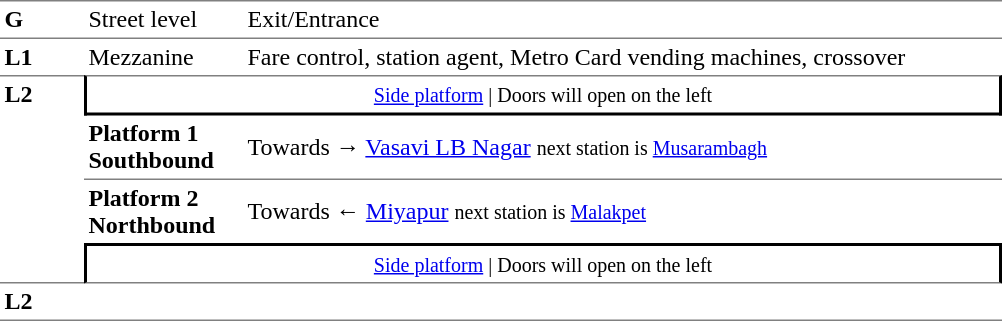<table table border=0 cellspacing=0 cellpadding=3>
<tr>
<td style="border-bottom:solid 1px gray;border-top:solid 1px gray;" width=50 valign=top><strong>G</strong></td>
<td style="border-top:solid 1px gray;border-bottom:solid 1px gray;" width=100 valign=top>Street level</td>
<td style="border-top:solid 1px gray;border-bottom:solid 1px gray;" width=500 valign=top>Exit/Entrance</td>
</tr>
<tr>
<td valign=top><strong>L1</strong></td>
<td valign=top>Mezzanine</td>
<td valign=top>Fare control, station agent, Metro Card vending machines, crossover<br></td>
</tr>
<tr>
<td style="border-top:solid 1px gray;border-bottom:solid 1px gray;" width=50 rowspan=4 valign=top><strong>L2</strong></td>
<td style="border-top:solid 1px gray;border-right:solid 2px black;border-left:solid 2px black;border-bottom:solid 2px black;text-align:center;" colspan=2><small><a href='#'>Side platform</a> | Doors will open on the left </small></td>
</tr>
<tr>
<td style="border-bottom:solid 1px gray;" width=100><span><strong>Platform 1</strong><br><strong>Southbound</strong></span></td>
<td style="border-bottom:solid 1px gray;" width=500>Towards → <a href='#'>Vasavi LB Nagar</a> <small> next station is <a href='#'>Musarambagh</a> </small></td>
</tr>
<tr>
<td><span><strong>Platform 2</strong><br><strong>Northbound</strong></span></td>
<td>Towards ← <a href='#'>Miyapur</a> <small>next station is <a href='#'>Malakpet</a></small></td>
</tr>
<tr>
<td style="border-top:solid 2px black;border-right:solid 2px black;border-left:solid 2px black;border-bottom:solid 1px gray;" colspan=2  align=center><small><a href='#'>Side platform</a> | Doors will open on the left </small></td>
</tr>
<tr>
<td style="border-bottom:solid 1px gray;" width=50 rowspan=2 valign=top><strong>L2</strong></td>
<td style="border-bottom:solid 1px gray;" width=100></td>
<td style="border-bottom:solid 1px gray;" width=500></td>
</tr>
<tr>
</tr>
</table>
